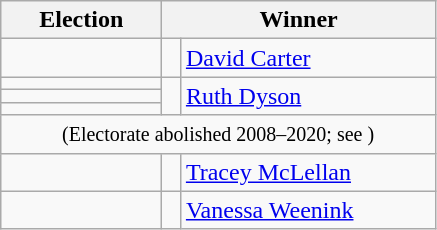<table class=wikitable>
<tr>
<th width=100>Election</th>
<th colspan=2 width=175>Winner</th>
</tr>
<tr>
<td></td>
<td width=5 bgcolor=></td>
<td><a href='#'>David Carter</a></td>
</tr>
<tr>
<td></td>
<td rowspan=3 bgcolor=></td>
<td rowspan=3><a href='#'>Ruth Dyson</a></td>
</tr>
<tr>
<td></td>
</tr>
<tr>
<td></td>
</tr>
<tr>
<td colspan=3 align=center><small>(Electorate abolished 2008–2020; see )</small></td>
</tr>
<tr>
<td></td>
<td bgcolor=></td>
<td><a href='#'>Tracey McLellan</a></td>
</tr>
<tr>
<td></td>
<td width=5 bgcolor=></td>
<td><a href='#'>Vanessa Weenink</a></td>
</tr>
</table>
